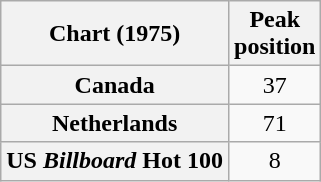<table class="wikitable sortable plainrowheaders">
<tr>
<th scope="col">Chart (1975)</th>
<th scope="col">Peak<br>position</th>
</tr>
<tr>
<th scope="row">Canada</th>
<td style="text-align:center;">37</td>
</tr>
<tr>
<th scope="row">Netherlands</th>
<td align="center">71</td>
</tr>
<tr>
<th scope="row">US <em>Billboard</em> Hot 100</th>
<td style="text-align:center;">8</td>
</tr>
</table>
